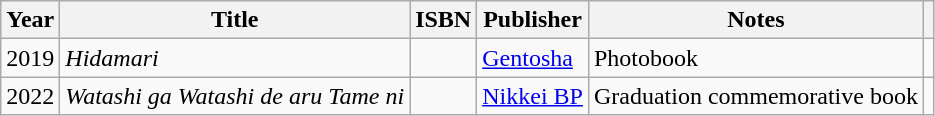<table class="wikitable sortable">
<tr>
<th>Year</th>
<th>Title</th>
<th>ISBN</th>
<th>Publisher</th>
<th>Notes</th>
<th class="unsortable"></th>
</tr>
<tr>
<td>2019</td>
<td><em>Hidamari</em></td>
<td></td>
<td><a href='#'>Gentosha</a></td>
<td>Photobook</td>
<td></td>
</tr>
<tr>
<td>2022</td>
<td><em>Watashi ga Watashi de aru Tame ni</em></td>
<td></td>
<td><a href='#'>Nikkei BP</a></td>
<td>Graduation commemorative book</td>
<td></td>
</tr>
</table>
